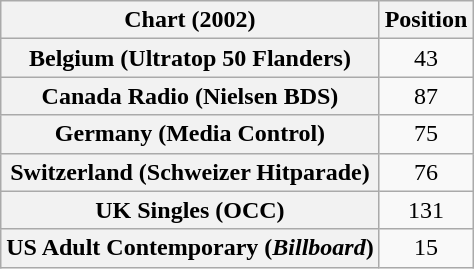<table class="wikitable sortable plainrowheaders" style="text-align:center">
<tr>
<th scope="col">Chart (2002)</th>
<th scope="col">Position</th>
</tr>
<tr>
<th scope="row">Belgium (Ultratop 50 Flanders)</th>
<td>43</td>
</tr>
<tr>
<th scope="row">Canada Radio (Nielsen BDS)</th>
<td>87</td>
</tr>
<tr>
<th scope="row">Germany (Media Control)</th>
<td>75</td>
</tr>
<tr>
<th scope="row">Switzerland (Schweizer Hitparade)</th>
<td>76</td>
</tr>
<tr>
<th scope="row">UK Singles (OCC)</th>
<td>131</td>
</tr>
<tr>
<th scope="row">US Adult Contemporary (<em>Billboard</em>)</th>
<td>15</td>
</tr>
</table>
